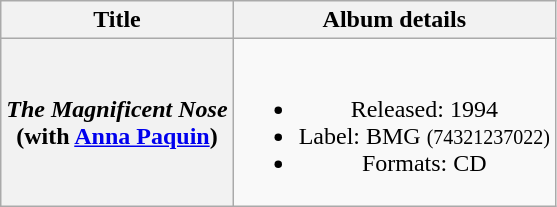<table class="wikitable plainrowheaders" style="text-align:center;">
<tr>
<th scope="col">Title</th>
<th scope="col">Album details</th>
</tr>
<tr>
<th scope="row"><em>The Magnificent Nose</em> <br> (with <a href='#'>Anna Paquin</a>)</th>
<td><br><ul><li>Released: 1994</li><li>Label: BMG <small>(74321237022)</small></li><li>Formats: CD</li></ul></td>
</tr>
</table>
